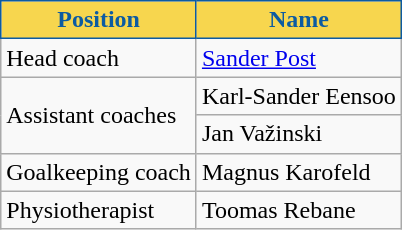<table class="wikitable" style="text-align:left">
<tr>
<th style="background: #F7D64E; color:#0C5BA2; border:1px solid #0C5BA2">Position</th>
<th style="background: #F7D64E; color:#0C5BA2; border:1px solid #0C5BA2">Name</th>
</tr>
<tr>
<td>Head coach</td>
<td> <a href='#'>Sander Post</a></td>
</tr>
<tr>
<td rowspan=2>Assistant coaches</td>
<td> Karl-Sander Eensoo</td>
</tr>
<tr>
<td> Jan Važinski</td>
</tr>
<tr>
<td>Goalkeeping coach</td>
<td> Magnus Karofeld</td>
</tr>
<tr>
<td>Physiotherapist</td>
<td> Toomas Rebane</td>
</tr>
</table>
